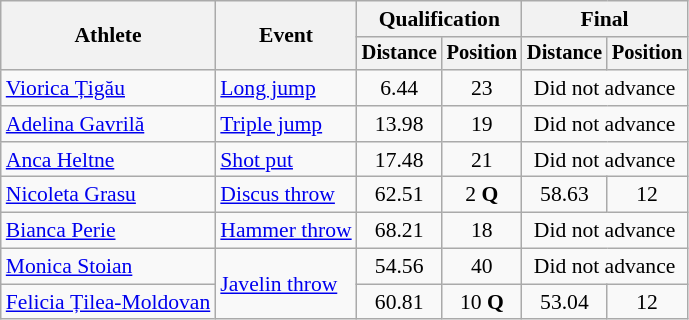<table class=wikitable style="font-size:90%">
<tr>
<th rowspan="2">Athlete</th>
<th rowspan="2">Event</th>
<th colspan="2">Qualification</th>
<th colspan="2">Final</th>
</tr>
<tr style="font-size:95%">
<th>Distance</th>
<th>Position</th>
<th>Distance</th>
<th>Position</th>
</tr>
<tr align=center>
<td align=left><a href='#'>Viorica Țigău</a></td>
<td align=left><a href='#'>Long jump</a></td>
<td>6.44</td>
<td>23</td>
<td colspan=2>Did not advance</td>
</tr>
<tr align=center>
<td align=left><a href='#'>Adelina Gavrilă</a></td>
<td align=left><a href='#'>Triple jump</a></td>
<td>13.98</td>
<td>19</td>
<td colspan=2>Did not advance</td>
</tr>
<tr align=center>
<td align=left><a href='#'>Anca Heltne</a></td>
<td align=left><a href='#'>Shot put</a></td>
<td>17.48</td>
<td>21</td>
<td colspan=2>Did not advance</td>
</tr>
<tr align=center>
<td align=left><a href='#'>Nicoleta Grasu</a></td>
<td align=left><a href='#'>Discus throw</a></td>
<td>62.51</td>
<td>2 <strong>Q</strong></td>
<td>58.63</td>
<td>12</td>
</tr>
<tr align=center>
<td align=left><a href='#'>Bianca Perie</a></td>
<td align=left><a href='#'>Hammer throw</a></td>
<td>68.21</td>
<td>18</td>
<td colspan=2>Did not advance</td>
</tr>
<tr align=center>
<td align=left><a href='#'>Monica Stoian</a></td>
<td align=left rowspan=2><a href='#'>Javelin throw</a></td>
<td>54.56</td>
<td>40</td>
<td colspan=2>Did not advance</td>
</tr>
<tr align=center>
<td align=left><a href='#'>Felicia Țilea-Moldovan</a></td>
<td>60.81</td>
<td>10 <strong>Q</strong></td>
<td>53.04</td>
<td>12</td>
</tr>
</table>
